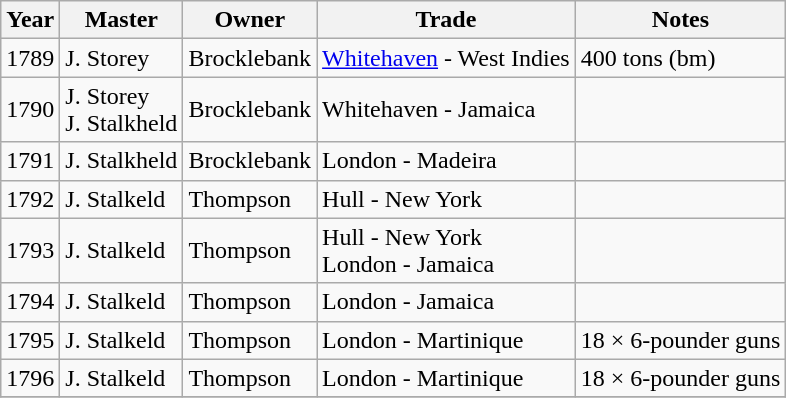<table class="sortable wikitable">
<tr>
<th>Year</th>
<th>Master</th>
<th>Owner</th>
<th>Trade</th>
<th>Notes</th>
</tr>
<tr>
<td>1789</td>
<td>J. Storey</td>
<td>Brocklebank</td>
<td><a href='#'>Whitehaven</a> - West Indies</td>
<td>400 tons (bm)</td>
</tr>
<tr>
<td>1790</td>
<td>J. Storey<br> J. Stalkheld</td>
<td>Brocklebank</td>
<td>Whitehaven - Jamaica</td>
<td></td>
</tr>
<tr>
<td>1791</td>
<td>J. Stalkheld</td>
<td>Brocklebank</td>
<td>London - Madeira</td>
<td></td>
</tr>
<tr>
<td>1792</td>
<td>J. Stalkeld</td>
<td>Thompson</td>
<td>Hull - New York</td>
<td></td>
</tr>
<tr>
<td>1793</td>
<td>J. Stalkeld</td>
<td>Thompson</td>
<td>Hull - New York<br>London - Jamaica</td>
<td></td>
</tr>
<tr>
<td>1794</td>
<td>J. Stalkeld</td>
<td>Thompson</td>
<td>London - Jamaica</td>
<td></td>
</tr>
<tr>
<td>1795</td>
<td>J. Stalkeld</td>
<td>Thompson</td>
<td>London - Martinique</td>
<td>18 × 6-pounder guns</td>
</tr>
<tr>
<td>1796</td>
<td>J. Stalkeld</td>
<td>Thompson</td>
<td>London - Martinique</td>
<td>18 × 6-pounder guns</td>
</tr>
<tr>
</tr>
</table>
